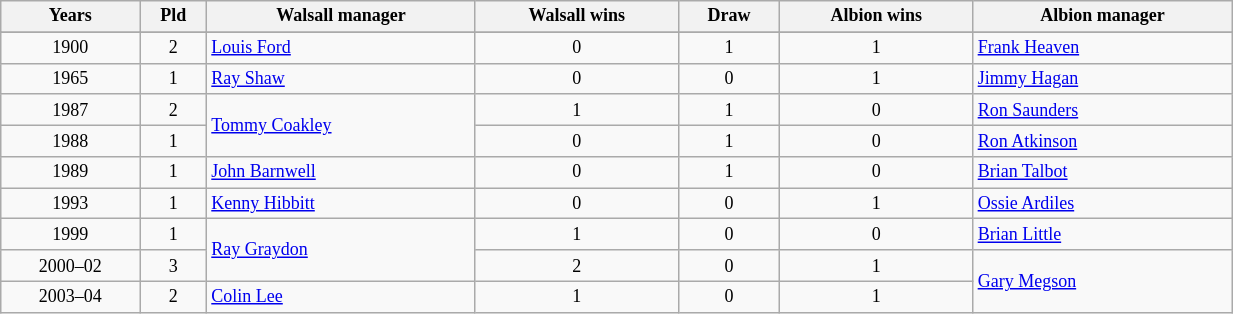<table class="wikitable" style="text-align: center; width: 65%; font-size: 12px">
<tr>
<th><strong>Years</strong></th>
<th><strong>Pld</strong></th>
<th><strong>Walsall manager</strong></th>
<th><strong>Walsall wins</strong></th>
<th><strong>Draw</strong></th>
<th><strong>Albion wins</strong></th>
<th><strong>Albion manager</strong></th>
</tr>
<tr>
</tr>
<tr>
<td>1900</td>
<td>2</td>
<td align="left"> <a href='#'>Louis Ford</a></td>
<td>0</td>
<td>1</td>
<td>1</td>
<td align="left"> <a href='#'>Frank Heaven</a></td>
</tr>
<tr align="center">
<td>1965</td>
<td>1</td>
<td align="left"> <a href='#'>Ray Shaw</a></td>
<td>0</td>
<td>0</td>
<td>1</td>
<td align="left"> <a href='#'>Jimmy Hagan</a></td>
</tr>
<tr align="center">
<td>1987</td>
<td>2</td>
<td rowspan="2" align="left"> <a href='#'>Tommy Coakley</a></td>
<td>1</td>
<td>1</td>
<td>0</td>
<td align="left"> <a href='#'>Ron Saunders</a></td>
</tr>
<tr align="center">
<td>1988</td>
<td>1</td>
<td>0</td>
<td>1</td>
<td>0</td>
<td align="left"> <a href='#'>Ron Atkinson</a></td>
</tr>
<tr align="center">
<td>1989</td>
<td>1</td>
<td align="left"> <a href='#'>John Barnwell</a></td>
<td>0</td>
<td>1</td>
<td>0</td>
<td align="left"> <a href='#'>Brian Talbot</a></td>
</tr>
<tr align="center">
<td>1993</td>
<td>1</td>
<td align="left"> <a href='#'>Kenny Hibbitt</a></td>
<td>0</td>
<td>0</td>
<td>1</td>
<td align="left"> <a href='#'>Ossie Ardiles</a></td>
</tr>
<tr align="center">
<td>1999</td>
<td>1</td>
<td rowspan="2" align="left"> <a href='#'>Ray Graydon</a></td>
<td>1</td>
<td>0</td>
<td>0</td>
<td align="left"> <a href='#'>Brian Little</a></td>
</tr>
<tr align="center">
<td>2000–02</td>
<td>3</td>
<td>2</td>
<td>0</td>
<td>1</td>
<td rowspan="2" align="left"> <a href='#'>Gary Megson</a></td>
</tr>
<tr align="center">
<td>2003–04</td>
<td>2</td>
<td align="left"> <a href='#'>Colin Lee</a></td>
<td>1</td>
<td>0</td>
<td>1</td>
</tr>
</table>
